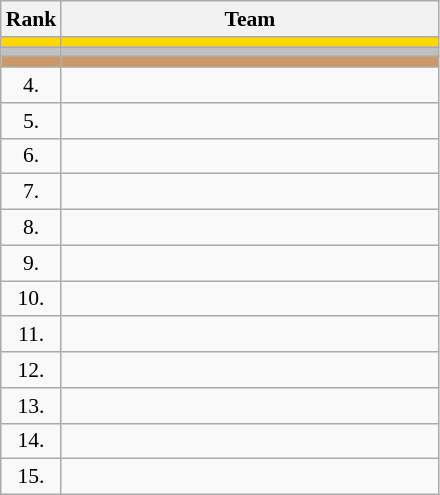<table class="wikitable" style="border-collapse: collapse; font-size: 90%;">
<tr>
<th>Rank</th>
<th align="left" style="width: 17em">Team</th>
</tr>
<tr bgcolor=gold>
<td align="center"></td>
<td></td>
</tr>
<tr bgcolor=silver>
<td align="center"></td>
<td></td>
</tr>
<tr bgcolor=cc9966>
<td align="center"></td>
<td></td>
</tr>
<tr>
<td align="center">4.</td>
<td></td>
</tr>
<tr>
<td align="center">5.</td>
<td></td>
</tr>
<tr>
<td align="center">6.</td>
<td></td>
</tr>
<tr>
<td align="center">7.</td>
<td></td>
</tr>
<tr>
<td align="center">8.</td>
<td></td>
</tr>
<tr>
<td align="center">9.</td>
<td></td>
</tr>
<tr>
<td align="center">10.</td>
<td></td>
</tr>
<tr>
<td align="center">11.</td>
<td></td>
</tr>
<tr>
<td align="center">12.</td>
<td></td>
</tr>
<tr>
<td align="center">13.</td>
<td></td>
</tr>
<tr>
<td align="center">14.</td>
<td></td>
</tr>
<tr>
<td align="center">15.</td>
<td></td>
</tr>
</table>
